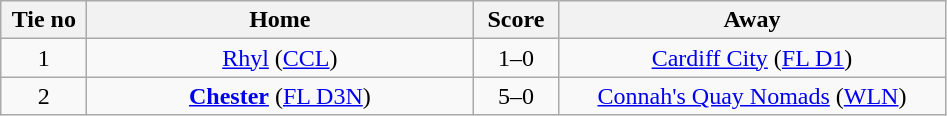<table class="wikitable" style="text-align:center">
<tr>
<th width=50>Tie no</th>
<th width=250>Home</th>
<th width=50>Score</th>
<th width=250>Away</th>
</tr>
<tr>
<td>1</td>
<td><a href='#'>Rhyl</a> (<a href='#'>CCL</a>)</td>
<td>1–0</td>
<td><a href='#'>Cardiff City</a> (<a href='#'>FL D1</a>)</td>
</tr>
<tr>
<td>2</td>
<td><strong><a href='#'>Chester</a></strong> (<a href='#'>FL D3N</a>)</td>
<td>5–0</td>
<td><a href='#'>Connah's Quay Nomads</a> (<a href='#'>WLN</a>)</td>
</tr>
</table>
